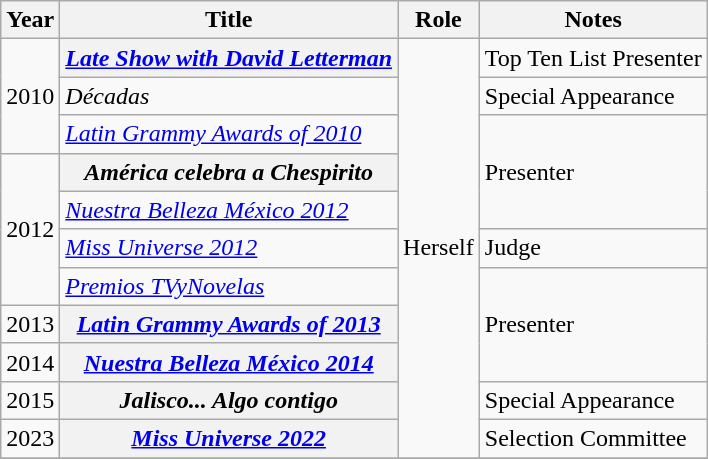<table class="wikitable sortable plainrowheaders">
<tr>
<th>Year</th>
<th>Title</th>
<th>Role</th>
<th class="unsortable">Notes</th>
</tr>
<tr>
<td rowspan="3">2010</td>
<th scope="row"><em><a href='#'>Late Show with David Letterman</a></em></th>
<td rowspan=11>Herself</td>
<td>Top Ten List Presenter</td>
</tr>
<tr>
<td !scope="row"><em>Décadas</em></td>
<td>Special Appearance</td>
</tr>
<tr>
<td !scope="row"><em><a href='#'>Latin Grammy Awards of 2010</a></em></td>
<td rowspan=3>Presenter</td>
</tr>
<tr>
<td rowspan="4">2012</td>
<th scope="row"><em>América celebra a Chespirito</em></th>
</tr>
<tr>
<td !scope="row"><em><a href='#'>Nuestra Belleza México 2012</a></em></td>
</tr>
<tr>
<td !scope="row"><em><a href='#'>Miss Universe 2012</a></em></td>
<td>Judge</td>
</tr>
<tr>
<td !scope="row"><em><a href='#'>Premios TVyNovelas</a></em></td>
<td rowspan=3>Presenter</td>
</tr>
<tr>
<td rowspan="1">2013</td>
<th scope="row"><em><a href='#'>Latin Grammy Awards of 2013</a></em></th>
</tr>
<tr>
<td rowspan="1">2014</td>
<th scope="row"><em><a href='#'>Nuestra Belleza México 2014</a></em></th>
</tr>
<tr>
<td rowspan="1">2015</td>
<th scope="row"><em>Jalisco... Algo contigo</em></th>
<td>Special Appearance</td>
</tr>
<tr>
<td rowspan="1">2023</td>
<th scope="row"><em><a href='#'>Miss Universe 2022</a></em></th>
<td>Selection Committee </td>
</tr>
<tr>
</tr>
</table>
